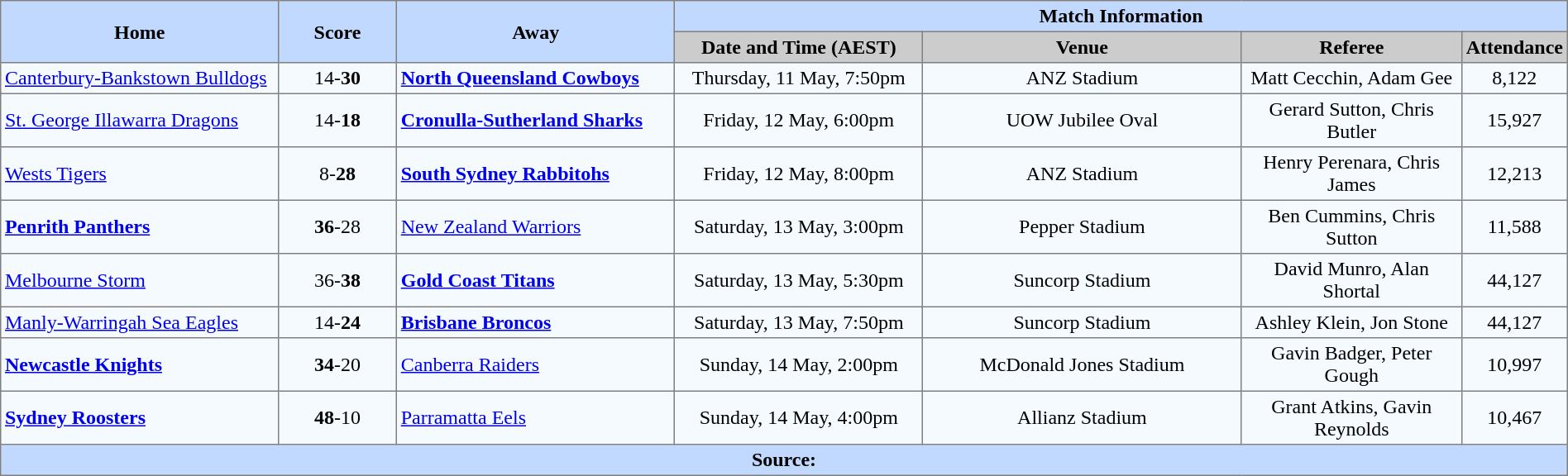<table border=1 style="border-collapse:collapse;  text-align:center;" cellpadding=3 cellspacing=0 width=100%>
<tr bgcolor=#C1D8FF>
<th rowspan=2 width=19%>Home</th>
<th rowspan=2 width=8%>Score</th>
<th rowspan=2 width=19%>Away</th>
<th colspan=6>Match Information</th>
</tr>
<tr bgcolor=#CCCCCC>
<th width=17%>Date and Time (AEST)</th>
<th width=22%>Venue</th>
<th width=50%>Referee</th>
<th width=7%>Attendance</th>
</tr>
<tr style="text-align:center; background:#f5faff;">
<td align="left"><a href='#'>Canterbury-Bankstown Bulldogs</a></td>
<td>14-<strong>30</strong></td>
<td align="left"> <strong><a href='#'>North Queensland Cowboys</a></strong></td>
<td>Thursday, 11 May, 7:50pm</td>
<td>ANZ Stadium</td>
<td>Matt Cecchin, Adam Gee</td>
<td>8,122</td>
</tr>
<tr style="text-align:center; background:#f5faff;">
<td align="left"> <a href='#'>St. George Illawarra Dragons</a></td>
<td>14-<strong>18</strong></td>
<td align="left"> <strong><a href='#'>Cronulla-Sutherland Sharks</a></strong></td>
<td>Friday, 12 May, 6:00pm</td>
<td>UOW Jubilee Oval</td>
<td>Gerard Sutton, Chris Butler</td>
<td>15,927</td>
</tr>
<tr style="text-align:center; background:#f5faff;">
<td align="left"> <a href='#'>Wests Tigers</a></td>
<td>8-<strong>28</strong></td>
<td align="left"> <strong><a href='#'>South Sydney Rabbitohs</a></strong></td>
<td>Friday, 12 May, 8:00pm</td>
<td>ANZ Stadium</td>
<td>Henry Perenara, Chris James</td>
<td>12,213</td>
</tr>
<tr style="text-align:center; background:#f5faff;">
<td align="left"> <strong><a href='#'>Penrith Panthers</a></strong></td>
<td><strong>36</strong>-28</td>
<td align="left"> <a href='#'>New Zealand Warriors</a></td>
<td>Saturday, 13 May, 3:00pm</td>
<td>Pepper Stadium</td>
<td>Ben Cummins, Chris Sutton</td>
<td>11,588</td>
</tr>
<tr style="text-align:center; background:#f5faff;">
<td align="left"> <a href='#'>Melbourne Storm</a></td>
<td>36-<strong>38</strong></td>
<td align="left"> <strong><a href='#'>Gold Coast Titans</a></strong></td>
<td>Saturday, 13 May, 5:30pm</td>
<td>Suncorp Stadium</td>
<td>David Munro, Alan Shortal</td>
<td>44,127</td>
</tr>
<tr style="text-align:center; background:#f5faff;">
<td align="left"> <a href='#'>Manly-Warringah Sea Eagles</a></td>
<td>14-<strong>24</strong></td>
<td align="left"><strong><a href='#'>Brisbane Broncos</a></strong></td>
<td>Saturday, 13 May, 7:50pm</td>
<td>Suncorp Stadium</td>
<td>Ashley Klein, Jon Stone</td>
<td>44,127</td>
</tr>
<tr style="text-align:center; background:#f5faff;">
<td align="left"> <strong><a href='#'>Newcastle Knights</a></strong></td>
<td><strong>34</strong>-20</td>
<td align="left"> <a href='#'>Canberra Raiders</a></td>
<td>Sunday, 14 May, 2:00pm</td>
<td>McDonald Jones Stadium</td>
<td>Gavin Badger, Peter Gough</td>
<td>10,997</td>
</tr>
<tr style="text-align:center; background:#f5faff;">
<td align="left"> <strong><a href='#'>Sydney Roosters</a></strong></td>
<td><strong>48</strong>-10</td>
<td align="left"> <a href='#'>Parramatta Eels</a></td>
<td>Sunday, 14 May, 4:00pm</td>
<td>Allianz Stadium</td>
<td>Grant Atkins, Gavin Reynolds</td>
<td>10,467</td>
</tr>
<tr style="background:#c1d8ff;">
<th colspan=7>Source:</th>
</tr>
</table>
